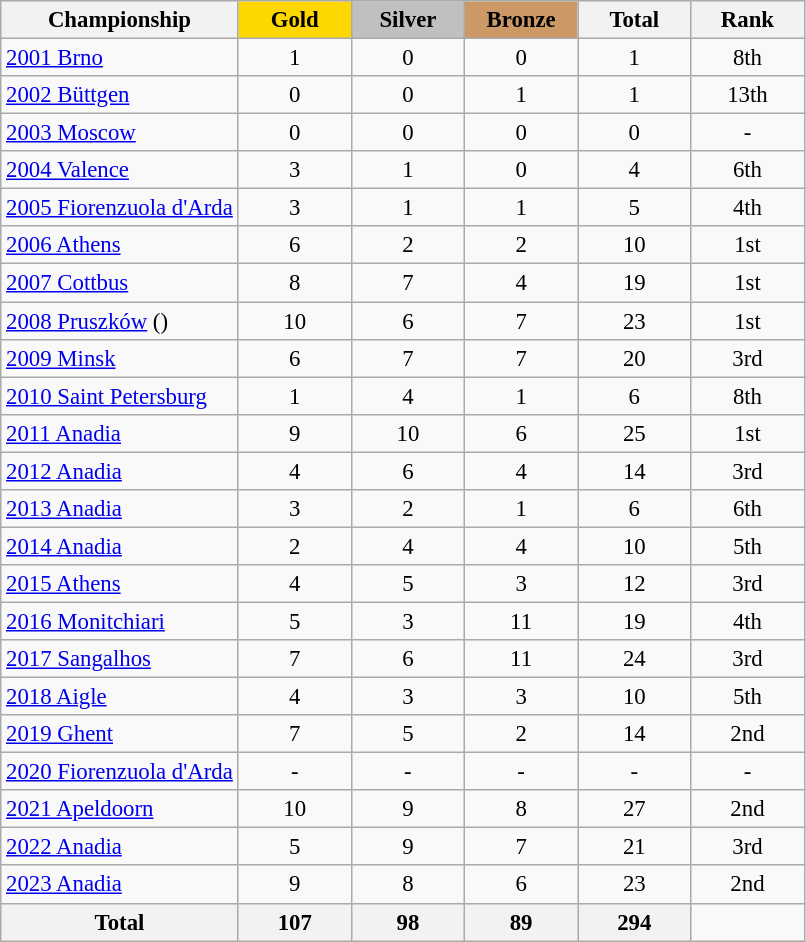<table class="wikitable sortable" border="1" style="text-align:center; font-size:95%;">
<tr>
<th style="width:15:em;">Championship</th>
<td style="background:gold; width:4.5em; font-weight:bold;">Gold</td>
<td style="background:silver; width:4.5em; font-weight:bold;">Silver</td>
<td style="background:#cc9966; width:4.5em; font-weight:bold;">Bronze</td>
<th style="width:4.5em;">Total</th>
<th style="width:4.5em;">Rank</th>
</tr>
<tr>
<td align=left> <a href='#'>2001 Brno</a></td>
<td>1</td>
<td>0</td>
<td>0</td>
<td>1</td>
<td>8th</td>
</tr>
<tr>
<td align=left> <a href='#'>2002 Büttgen</a></td>
<td>0</td>
<td>0</td>
<td>1</td>
<td>1</td>
<td>13th</td>
</tr>
<tr>
<td align=left> <a href='#'>2003 Moscow</a></td>
<td>0</td>
<td>0</td>
<td>0</td>
<td>0</td>
<td>-</td>
</tr>
<tr>
<td align=left> <a href='#'>2004 Valence</a></td>
<td>3</td>
<td>1</td>
<td>0</td>
<td>4</td>
<td>6th</td>
</tr>
<tr>
<td align=left> <a href='#'>2005 Fiorenzuola d'Arda</a></td>
<td>3</td>
<td>1</td>
<td>1</td>
<td>5</td>
<td>4th</td>
</tr>
<tr>
<td align=left> <a href='#'>2006 Athens</a></td>
<td>6</td>
<td>2</td>
<td>2</td>
<td>10</td>
<td>1st</td>
</tr>
<tr>
<td align=left> <a href='#'>2007 Cottbus</a></td>
<td>8</td>
<td>7</td>
<td>4</td>
<td>19</td>
<td>1st</td>
</tr>
<tr>
<td align=left> <a href='#'>2008 Pruszków</a> ()</td>
<td>10</td>
<td>6</td>
<td>7</td>
<td>23</td>
<td>1st</td>
</tr>
<tr>
<td align=left> <a href='#'>2009 Minsk</a></td>
<td>6</td>
<td>7</td>
<td>7</td>
<td>20</td>
<td>3rd</td>
</tr>
<tr>
<td align=left> <a href='#'>2010 Saint Petersburg</a></td>
<td>1</td>
<td>4</td>
<td>1</td>
<td>6</td>
<td>8th</td>
</tr>
<tr>
<td align=left> <a href='#'>2011 Anadia</a></td>
<td>9</td>
<td>10</td>
<td>6</td>
<td>25</td>
<td>1st</td>
</tr>
<tr>
<td align=left> <a href='#'>2012 Anadia</a></td>
<td>4</td>
<td>6</td>
<td>4</td>
<td>14</td>
<td>3rd</td>
</tr>
<tr>
<td align=left> <a href='#'>2013 Anadia</a></td>
<td>3</td>
<td>2</td>
<td>1</td>
<td>6</td>
<td>6th</td>
</tr>
<tr>
<td align=left> <a href='#'>2014 Anadia</a></td>
<td>2</td>
<td>4</td>
<td>4</td>
<td>10</td>
<td>5th</td>
</tr>
<tr>
<td align=left> <a href='#'>2015 Athens</a></td>
<td>4</td>
<td>5</td>
<td>3</td>
<td>12</td>
<td>3rd</td>
</tr>
<tr>
<td align=left> <a href='#'>2016 Monitchiari</a></td>
<td>5</td>
<td>3</td>
<td>11</td>
<td>19</td>
<td>4th</td>
</tr>
<tr>
<td align=left> <a href='#'>2017 Sangalhos</a></td>
<td>7</td>
<td>6</td>
<td>11</td>
<td>24</td>
<td>3rd</td>
</tr>
<tr>
<td align=left> <a href='#'>2018 Aigle</a></td>
<td>4</td>
<td>3</td>
<td>3</td>
<td>10</td>
<td>5th</td>
</tr>
<tr>
<td align=left> <a href='#'>2019 Ghent</a></td>
<td>7</td>
<td>5</td>
<td>2</td>
<td>14</td>
<td>2nd</td>
</tr>
<tr>
<td align=left> <a href='#'>2020 Fiorenzuola d'Arda</a></td>
<td>-</td>
<td>-</td>
<td>-</td>
<td>-</td>
<td>-</td>
</tr>
<tr>
<td align=left> <a href='#'>2021 Apeldoorn</a></td>
<td>10</td>
<td>9</td>
<td>8</td>
<td>27</td>
<td>2nd</td>
</tr>
<tr>
<td align=left> <a href='#'>2022 Anadia</a></td>
<td>5</td>
<td>9</td>
<td>7</td>
<td>21</td>
<td>3rd</td>
</tr>
<tr>
<td align=left> <a href='#'>2023 Anadia</a></td>
<td>9</td>
<td>8</td>
<td>6</td>
<td>23</td>
<td>2nd</td>
</tr>
<tr>
<th>Total</th>
<th>107</th>
<th>98</th>
<th>89</th>
<th>294</th>
</tr>
</table>
